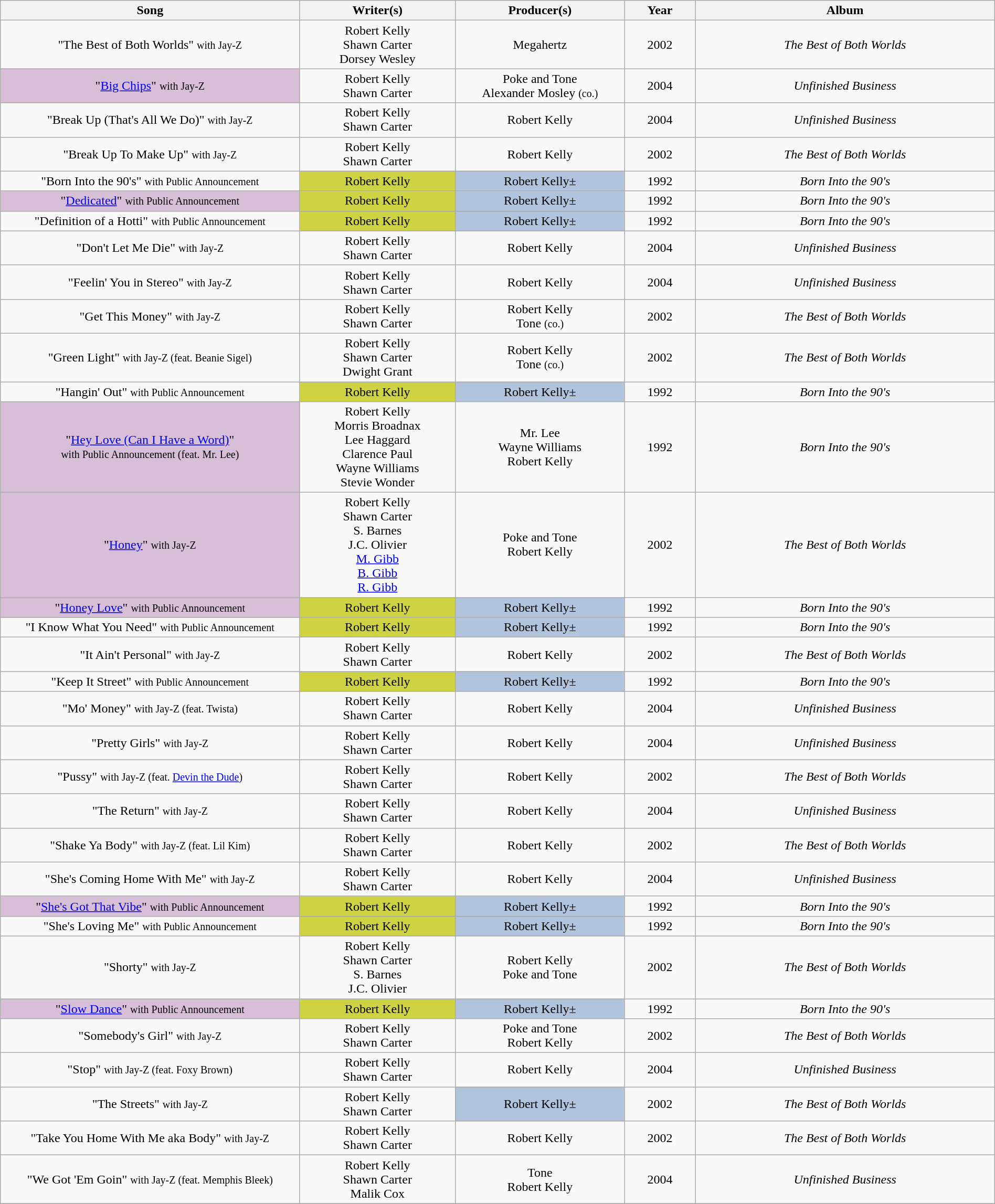<table class="wikitable sortable " style="text-align:center; width:100%;">
<tr>
<th style="width:10%;">Song</th>
<th style="width:5%;">Writer(s)</th>
<th style="width:5%;">Producer(s)</th>
<th style="width:2%;">Year</th>
<th style="width:10%;">Album</th>
</tr>
<tr>
<td>"The Best of Both Worlds" <small>with Jay-Z</small></td>
<td>Robert Kelly<br>Shawn Carter<br>Dorsey Wesley</td>
<td>Megahertz</td>
<td>2002</td>
<td><em>The Best of Both Worlds</em></td>
</tr>
<tr>
<td scope=row style="background-color:#D8BFD8">"<a href='#'>Big Chips</a>" <small>with Jay-Z</small></td>
<td>Robert Kelly<br>Shawn Carter<br></td>
<td>Poke and Tone<br>Alexander Mosley <small>(co.)</small></td>
<td>2004</td>
<td><em>Unfinished Business</em></td>
</tr>
<tr>
<td>"Break Up (That's All We Do)" <small>with Jay-Z</small></td>
<td>Robert Kelly<br>Shawn Carter</td>
<td>Robert Kelly</td>
<td>2004</td>
<td><em>Unfinished Business</em></td>
</tr>
<tr>
<td>"Break Up To Make Up" <small>with Jay-Z</small></td>
<td>Robert Kelly<br>Shawn Carter<br></td>
<td>Robert Kelly</td>
<td>2002</td>
<td><em>The Best of Both Worlds</em></td>
</tr>
<tr>
<td>"Born Into the 90's" <small>with Public Announcement</small></td>
<td style="background-color:#ced343">Robert Kelly</td>
<td style="background-color:#B0C4DE">Robert Kelly±</td>
<td>1992</td>
<td><em>Born Into the 90's</em></td>
</tr>
<tr>
<td scope=row style="background-color:#D8BFD8">"<a href='#'>Dedicated</a>" <small>with Public Announcement</small></td>
<td style="background-color:#ced343">Robert Kelly</td>
<td style="background-color:#B0C4DE">Robert Kelly±</td>
<td>1992</td>
<td><em>Born Into the 90's</em></td>
</tr>
<tr>
<td>"Definition of a Hotti" <small>with Public Announcement</small></td>
<td style="background-color:#ced343">Robert Kelly</td>
<td style="background-color:#B0C4DE">Robert Kelly±</td>
<td>1992</td>
<td><em>Born Into the 90's</em></td>
</tr>
<tr>
<td>"Don't Let Me Die" <small>with Jay-Z</small></td>
<td>Robert Kelly<br>Shawn Carter</td>
<td>Robert Kelly</td>
<td>2004</td>
<td><em>Unfinished Business</em></td>
</tr>
<tr>
<td>"Feelin' You in Stereo" <small>with Jay-Z</small></td>
<td>Robert Kelly<br>Shawn Carter<br></td>
<td>Robert Kelly</td>
<td>2004</td>
<td><em>Unfinished Business</em></td>
</tr>
<tr>
<td>"Get This Money" <small>with Jay-Z</small></td>
<td>Robert Kelly<br>Shawn Carter</td>
<td>Robert Kelly<br>Tone <small>(co.)</small></td>
<td>2002</td>
<td><em>The Best of Both Worlds</em></td>
</tr>
<tr>
<td>"Green Light" <small>with Jay-Z (feat. Beanie Sigel)</small></td>
<td>Robert Kelly<br>Shawn Carter<br>Dwight Grant</td>
<td>Robert Kelly<br>Tone <small>(co.)</small></td>
<td>2002</td>
<td><em>The Best of Both Worlds</em></td>
</tr>
<tr>
<td>"Hangin' Out" <small>with Public Announcement</small></td>
<td style="background-color:#ced343">Robert Kelly</td>
<td style="background-color:#B0C4DE">Robert Kelly±</td>
<td>1992</td>
<td><em>Born Into the 90's</em></td>
</tr>
<tr>
<td scope=row style="background-color:#D8BFD8">"<a href='#'>Hey Love (Can I Have a Word)</a>"<br> <small>with Public Announcement (feat. Mr. Lee)</small></td>
<td>Robert Kelly<br>Morris Broadnax<br>Lee Haggard<br>Clarence Paul<br>Wayne Williams<br>Stevie Wonder</td>
<td>Mr. Lee<br>Wayne Williams<br>Robert Kelly</td>
<td>1992</td>
<td><em>Born Into the 90's</em></td>
</tr>
<tr>
<td scope=row style="background-color:#D8BFD8">"<a href='#'>Honey</a>" <small>with Jay-Z</small></td>
<td>Robert Kelly<br>Shawn Carter<br>S. Barnes<br> J.C. Olivier<br><a href='#'>M. Gibb<br> B. Gibb<br> R. Gibb</a></td>
<td>Poke and Tone<br>Robert Kelly</td>
<td>2002</td>
<td><em>The Best of Both Worlds</em></td>
</tr>
<tr>
<td scope=row style="background-color:#D8BFD8">"<a href='#'>Honey Love</a>" <small>with Public Announcement</small></td>
<td style="background-color:#ced343">Robert Kelly</td>
<td style="background-color:#B0C4DE">Robert Kelly±</td>
<td>1992</td>
<td><em>Born Into the 90's</em></td>
</tr>
<tr>
<td>"I Know What You Need" <small>with Public Announcement</small></td>
<td style="background-color:#ced343">Robert Kelly</td>
<td style="background-color:#B0C4DE">Robert Kelly±</td>
<td>1992</td>
<td><em>Born Into the 90's</em></td>
</tr>
<tr>
<td>"It Ain't Personal" <small>with Jay-Z</small></td>
<td>Robert Kelly<br>Shawn Carter<br></td>
<td>Robert Kelly</td>
<td>2002</td>
<td><em>The Best of Both Worlds</em></td>
</tr>
<tr>
<td>"Keep It Street" <small>with Public Announcement</small></td>
<td style="background-color:#ced343">Robert Kelly</td>
<td style="background-color:#B0C4DE">Robert Kelly±</td>
<td>1992</td>
<td><em>Born Into the 90's</em></td>
</tr>
<tr>
<td>"Mo' Money" <small>with Jay-Z (feat. Twista)</small></td>
<td>Robert Kelly<br>Shawn Carter<br></td>
<td>Robert Kelly</td>
<td>2004</td>
<td><em>Unfinished Business</em></td>
</tr>
<tr>
<td>"Pretty Girls" <small>with Jay-Z</small></td>
<td>Robert Kelly<br>Shawn Carter<br></td>
<td>Robert Kelly</td>
<td>2004</td>
<td><em>Unfinished Business</em></td>
</tr>
<tr>
<td>"Pussy" <small>with Jay-Z (feat. <a href='#'>Devin the Dude</a>)</small></td>
<td>Robert Kelly<br>Shawn Carter<br></td>
<td>Robert Kelly</td>
<td>2002</td>
<td><em>The Best of Both Worlds</em></td>
</tr>
<tr>
<td>"The Return" <small>with Jay-Z</small></td>
<td>Robert Kelly<br>Shawn Carter<br></td>
<td>Robert Kelly</td>
<td>2004</td>
<td><em>Unfinished Business</em></td>
</tr>
<tr>
<td>"Shake Ya Body" <small>with Jay-Z (feat. Lil Kim)</small></td>
<td>Robert Kelly<br>Shawn Carter<br></td>
<td>Robert Kelly</td>
<td>2002</td>
<td><em>The Best of Both Worlds</em></td>
</tr>
<tr>
<td>"She's Coming Home With Me" <small>with Jay-Z</small></td>
<td>Robert Kelly<br>Shawn Carter<br></td>
<td>Robert Kelly</td>
<td>2004</td>
<td><em>Unfinished Business</em></td>
</tr>
<tr>
<td scope=row style="background-color:#D8BFD8">"<a href='#'>She's Got That Vibe</a>" <small>with Public Announcement</small></td>
<td style="background-color:#ced343">Robert Kelly</td>
<td style="background-color:#B0C4DE">Robert Kelly±</td>
<td>1992</td>
<td><em>Born Into the 90's</em></td>
</tr>
<tr>
<td>"She's Loving Me" <small>with Public Announcement</small></td>
<td style="background-color:#ced343">Robert Kelly</td>
<td style="background-color:#B0C4DE">Robert Kelly±</td>
<td>1992</td>
<td><em>Born Into the 90's</em></td>
</tr>
<tr>
<td>"Shorty" <small>with Jay-Z</small></td>
<td>Robert Kelly<br>Shawn Carter<br>S. Barnes<br> J.C. Olivier</td>
<td>Robert Kelly<br>Poke and Tone</td>
<td>2002</td>
<td><em>The Best of Both Worlds</em></td>
</tr>
<tr>
<td scope=row style="background-color:#D8BFD8">"<a href='#'>Slow Dance</a>" <small>with Public Announcement</small></td>
<td style="background-color:#ced343">Robert Kelly</td>
<td style="background-color:#B0C4DE">Robert Kelly±</td>
<td>1992</td>
<td><em>Born Into the 90's</em></td>
</tr>
<tr>
<td>"Somebody's Girl" <small>with Jay-Z</small></td>
<td>Robert Kelly<br>Shawn Carter<br></td>
<td>Poke and Tone<br>Robert Kelly</td>
<td>2002</td>
<td><em>The Best of Both Worlds</em></td>
</tr>
<tr>
<td>"Stop" <small>with Jay-Z (feat. Foxy Brown)</small></td>
<td>Robert Kelly<br>Shawn Carter</td>
<td>Robert Kelly</td>
<td>2004</td>
<td><em>Unfinished Business</em></td>
</tr>
<tr>
<td>"The Streets" <small>with Jay-Z</small></td>
<td>Robert Kelly<br>Shawn Carter</td>
<td style="background-color:#B0C4DE">Robert Kelly±</td>
<td>2002</td>
<td><em>The Best of Both Worlds</em></td>
</tr>
<tr>
<td>"Take You Home With Me aka Body" <small>with Jay-Z</small></td>
<td>Robert Kelly<br>Shawn Carter<br></td>
<td>Robert Kelly</td>
<td>2002</td>
<td><em>The Best of Both Worlds</em></td>
</tr>
<tr>
<td>"We Got 'Em Goin" <small>with Jay-Z (feat. Memphis Bleek)</small></td>
<td>Robert Kelly<br>Shawn Carter<br>Malik Cox</td>
<td>Tone<br>Robert Kelly</td>
<td>2004</td>
<td><em>Unfinished Business</em></td>
</tr>
<tr>
</tr>
</table>
